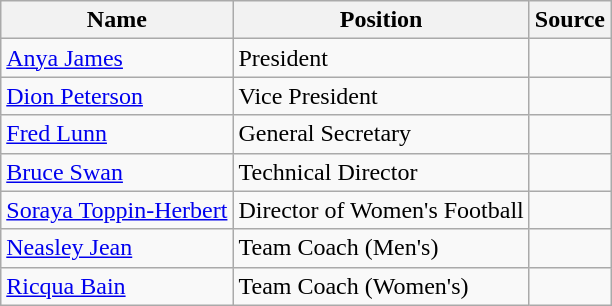<table class="wikitable">
<tr>
<th>Name</th>
<th>Position</th>
<th>Source</th>
</tr>
<tr>
<td> <a href='#'>Anya James</a></td>
<td>President</td>
<td></td>
</tr>
<tr>
<td> <a href='#'>Dion Peterson</a></td>
<td>Vice President</td>
<td></td>
</tr>
<tr>
<td> <a href='#'>Fred Lunn</a></td>
<td>General Secretary</td>
<td></td>
</tr>
<tr>
<td> <a href='#'>Bruce Swan</a></td>
<td>Technical Director</td>
<td></td>
</tr>
<tr>
<td> <a href='#'>Soraya Toppin-Herbert</a></td>
<td>Director of Women's Football</td>
<td></td>
</tr>
<tr>
<td> <a href='#'>Neasley Jean</a></td>
<td>Team Coach (Men's)</td>
<td></td>
</tr>
<tr>
<td> <a href='#'>Ricqua Bain</a></td>
<td>Team Coach (Women's)</td>
<td></td>
</tr>
</table>
